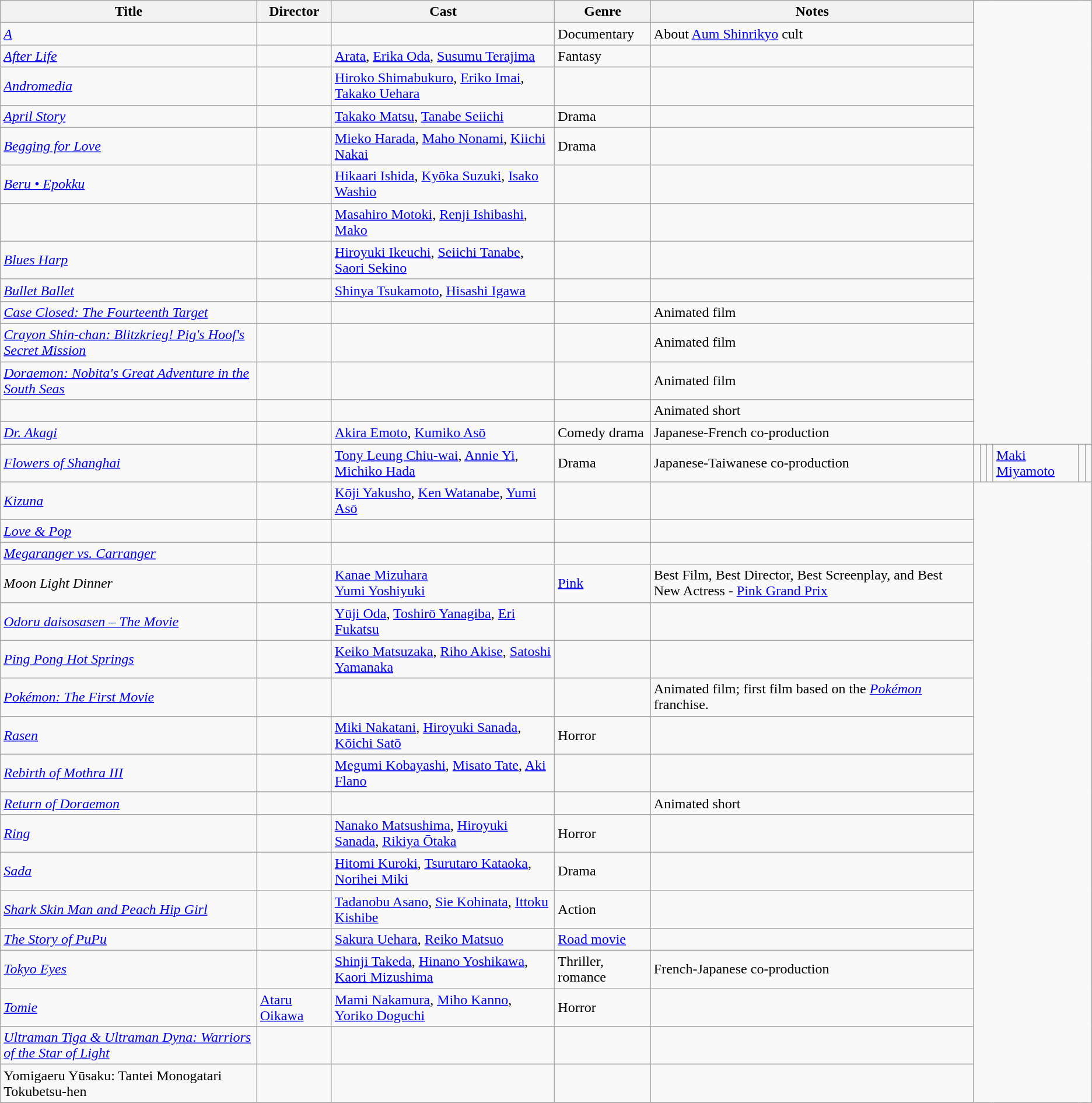<table class="wikitable sortable">
<tr>
<th scope="col">Title</th>
<th scope="col">Director</th>
<th scope="col" class="unsortable">Cast</th>
<th scope="col">Genre</th>
<th scope="col">Notes</th>
</tr>
<tr>
<td><em><a href='#'>A</a></em></td>
<td></td>
<td></td>
<td>Documentary</td>
<td>About <a href='#'>Aum Shinrikyo</a> cult</td>
</tr>
<tr>
<td><em><a href='#'>After Life</a></em></td>
<td></td>
<td><a href='#'>Arata</a>, <a href='#'>Erika Oda</a>, <a href='#'>Susumu Terajima</a></td>
<td>Fantasy</td>
<td></td>
</tr>
<tr>
<td><em><a href='#'>Andromedia</a></em></td>
<td></td>
<td><a href='#'>Hiroko Shimabukuro</a>, <a href='#'>Eriko Imai</a>, <a href='#'>Takako Uehara</a></td>
<td></td>
<td></td>
</tr>
<tr>
<td><em><a href='#'>April Story</a></em></td>
<td></td>
<td><a href='#'>Takako Matsu</a>, <a href='#'>Tanabe Seiichi</a></td>
<td>Drama</td>
<td></td>
</tr>
<tr>
<td><em><a href='#'>Begging for Love</a></em></td>
<td></td>
<td><a href='#'>Mieko Harada</a>, <a href='#'>Maho Nonami</a>, <a href='#'>Kiichi Nakai</a></td>
<td>Drama</td>
<td></td>
</tr>
<tr>
<td><em><a href='#'>Beru • Epokku</a></em></td>
<td></td>
<td><a href='#'>Hikaari Ishida</a>, <a href='#'>Kyōka Suzuki</a>, <a href='#'>Isako Washio</a></td>
<td></td>
<td></td>
</tr>
<tr>
<td></td>
<td></td>
<td><a href='#'>Masahiro Motoki</a>, <a href='#'>Renji Ishibashi</a>, <a href='#'>Mako</a></td>
<td></td>
<td></td>
</tr>
<tr>
<td><em><a href='#'>Blues Harp</a></em></td>
<td></td>
<td><a href='#'>Hiroyuki Ikeuchi</a>, <a href='#'>Seiichi Tanabe</a>, <a href='#'>Saori Sekino</a></td>
<td></td>
<td></td>
</tr>
<tr>
<td><em><a href='#'>Bullet Ballet</a></em></td>
<td></td>
<td><a href='#'>Shinya Tsukamoto</a>, <a href='#'>Hisashi Igawa</a></td>
<td></td>
<td></td>
</tr>
<tr>
<td><em><a href='#'>Case Closed: The Fourteenth Target</a></em></td>
<td></td>
<td></td>
<td></td>
<td>Animated film</td>
</tr>
<tr>
<td><em><a href='#'>Crayon Shin-chan: Blitzkrieg! Pig's Hoof's Secret Mission</a></em></td>
<td></td>
<td></td>
<td></td>
<td>Animated film</td>
</tr>
<tr>
<td><em><a href='#'>Doraemon: Nobita's Great Adventure in the South Seas</a></em></td>
<td></td>
<td></td>
<td></td>
<td>Animated film</td>
</tr>
<tr>
<td></td>
<td></td>
<td></td>
<td></td>
<td>Animated short</td>
</tr>
<tr>
<td><em><a href='#'>Dr. Akagi</a></em></td>
<td></td>
<td><a href='#'>Akira Emoto</a>, <a href='#'>Kumiko Asō</a></td>
<td>Comedy drama</td>
<td>Japanese-French co-production</td>
</tr>
<tr>
<td><em><a href='#'>Flowers of Shanghai</a></em></td>
<td></td>
<td><a href='#'>Tony Leung Chiu-wai</a>, <a href='#'>Annie Yi</a>, <a href='#'>Michiko Hada</a></td>
<td>Drama</td>
<td>Japanese-Taiwanese co-production</td>
<td></td>
<td></td>
<td></td>
<td><a href='#'>Maki Miyamoto</a></td>
<td></td>
<td></td>
</tr>
<tr>
<td><em><a href='#'>Kizuna</a></em></td>
<td></td>
<td><a href='#'>Kōji Yakusho</a>, <a href='#'>Ken Watanabe</a>, <a href='#'>Yumi Asō</a></td>
<td></td>
<td></td>
</tr>
<tr>
<td><em><a href='#'>Love & Pop</a></em></td>
<td></td>
<td></td>
<td></td>
<td></td>
</tr>
<tr>
<td><em><a href='#'>Megaranger vs. Carranger</a></em></td>
<td></td>
<td></td>
<td></td>
<td></td>
</tr>
<tr>
<td><em>Moon Light Dinner</em></td>
<td></td>
<td><a href='#'>Kanae Mizuhara</a><br><a href='#'>Yumi Yoshiyuki</a></td>
<td><a href='#'>Pink</a></td>
<td>Best Film, Best Director, Best Screenplay, and Best New Actress - <a href='#'>Pink Grand Prix</a></td>
</tr>
<tr>
<td><em><a href='#'>Odoru daisosasen – The Movie</a></em></td>
<td></td>
<td><a href='#'>Yūji Oda</a>, <a href='#'>Toshirō Yanagiba</a>, <a href='#'>Eri Fukatsu</a></td>
<td></td>
<td></td>
</tr>
<tr>
<td><em><a href='#'>Ping Pong Hot Springs</a></em></td>
<td></td>
<td><a href='#'>Keiko Matsuzaka</a>, <a href='#'>Riho Akise</a>, <a href='#'>Satoshi Yamanaka</a></td>
<td></td>
<td></td>
</tr>
<tr>
<td><em><a href='#'>Pokémon: The First Movie</a></em></td>
<td></td>
<td></td>
<td></td>
<td>Animated film; first film based on the <em><a href='#'>Pokémon</a></em> franchise.</td>
</tr>
<tr>
<td><em><a href='#'>Rasen</a></em></td>
<td></td>
<td><a href='#'>Miki Nakatani</a>, <a href='#'>Hiroyuki Sanada</a>, <a href='#'>Kōichi Satō</a></td>
<td>Horror</td>
<td></td>
</tr>
<tr>
<td><em><a href='#'>Rebirth of Mothra III</a></em></td>
<td></td>
<td><a href='#'>Megumi Kobayashi</a>, <a href='#'>Misato Tate</a>, <a href='#'>Aki Flano</a></td>
<td></td>
<td></td>
</tr>
<tr>
<td><em><a href='#'>Return of Doraemon</a></em></td>
<td></td>
<td></td>
<td></td>
<td>Animated short</td>
</tr>
<tr>
<td><em><a href='#'>Ring</a></em></td>
<td></td>
<td><a href='#'>Nanako Matsushima</a>, <a href='#'>Hiroyuki Sanada</a>, <a href='#'>Rikiya Ōtaka</a></td>
<td>Horror</td>
<td></td>
</tr>
<tr>
<td><em><a href='#'>Sada</a></em></td>
<td></td>
<td><a href='#'>Hitomi Kuroki</a>, <a href='#'>Tsurutaro Kataoka</a>, <a href='#'>Norihei Miki</a></td>
<td>Drama</td>
<td></td>
</tr>
<tr>
<td><em><a href='#'>Shark Skin Man and Peach Hip Girl</a></em></td>
<td></td>
<td><a href='#'>Tadanobu Asano</a>, <a href='#'>Sie Kohinata</a>, <a href='#'>Ittoku Kishibe</a></td>
<td>Action</td>
<td></td>
</tr>
<tr>
<td><em><a href='#'>The Story of PuPu</a></em></td>
<td></td>
<td><a href='#'>Sakura Uehara</a>, <a href='#'>Reiko Matsuo</a></td>
<td><a href='#'>Road movie</a></td>
<td></td>
</tr>
<tr>
<td><em><a href='#'>Tokyo Eyes</a></em></td>
<td></td>
<td><a href='#'>Shinji Takeda</a>, <a href='#'>Hinano Yoshikawa</a>, <a href='#'>Kaori Mizushima</a></td>
<td>Thriller, romance</td>
<td>French-Japanese co-production</td>
</tr>
<tr>
<td><em><a href='#'>Tomie</a></em></td>
<td><a href='#'>Ataru Oikawa</a></td>
<td><a href='#'>Mami Nakamura</a>, <a href='#'>Miho Kanno</a>, <a href='#'>Yoriko Doguchi</a></td>
<td>Horror</td>
<td></td>
</tr>
<tr>
<td><em><a href='#'>Ultraman Tiga & Ultraman Dyna: Warriors of the Star of Light</a></em></td>
<td></td>
<td></td>
<td></td>
<td></td>
</tr>
<tr>
<td>Yomigaeru Yūsaku: Tantei Monogatari Tokubetsu-hen</td>
<td></td>
<td></td>
<td></td>
<td></td>
</tr>
<tr>
</tr>
</table>
